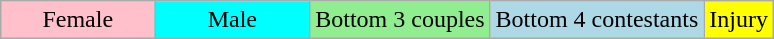<table class="wikitable" style="text-align:center; margin: auto;">
<tr>
<td style="background:pink; width:20%;">Female</td>
<td style="background:cyan; width:20%;">Male</td>
<td style="background:lightgreen;">Bottom 3 couples</td>
<td style="background:lightblue;">Bottom 4 contestants</td>
<td style="background:yellow;">Injury</td>
</tr>
</table>
